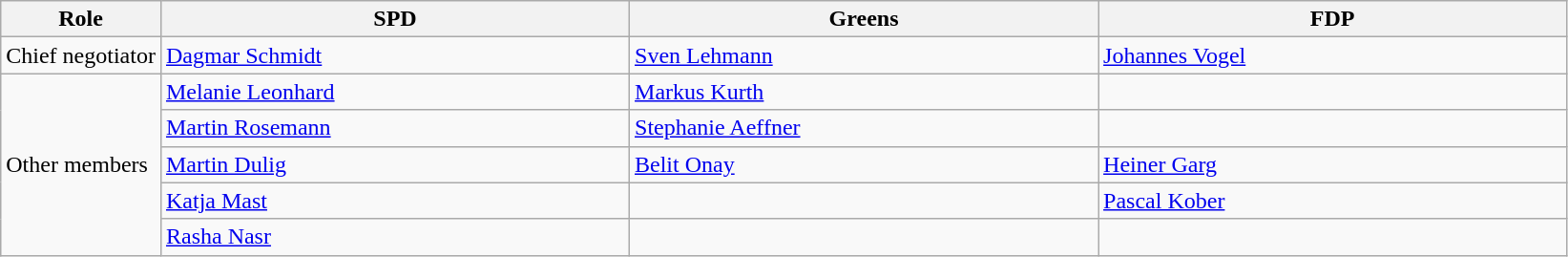<table class="wikitable">
<tr>
<th>Role</th>
<th style="width:20em">SPD</th>
<th style="width:20em">Greens</th>
<th style="width:20em">FDP</th>
</tr>
<tr>
<td>Chief negotiator</td>
<td><a href='#'>Dagmar Schmidt</a></td>
<td><a href='#'>Sven Lehmann</a></td>
<td><a href='#'>Johannes Vogel</a></td>
</tr>
<tr>
<td rowspan="5">Other members</td>
<td><a href='#'>Melanie Leonhard</a></td>
<td><a href='#'>Markus Kurth</a></td>
<td></td>
</tr>
<tr>
<td><a href='#'>Martin Rosemann</a></td>
<td><a href='#'>Stephanie Aeffner</a></td>
<td></td>
</tr>
<tr>
<td><a href='#'>Martin Dulig</a></td>
<td><a href='#'>Belit Onay</a></td>
<td><a href='#'>Heiner Garg</a></td>
</tr>
<tr>
<td><a href='#'>Katja Mast</a></td>
<td></td>
<td><a href='#'>Pascal Kober</a></td>
</tr>
<tr>
<td><a href='#'>Rasha Nasr</a></td>
<td></td>
<td></td>
</tr>
</table>
